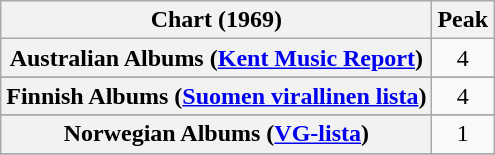<table class="wikitable plainrowheaders sortable" style="text-align:center;">
<tr>
<th>Chart (1969)</th>
<th>Peak</th>
</tr>
<tr>
<th scope="row">Australian Albums (<a href='#'>Kent Music Report</a>)</th>
<td>4</td>
</tr>
<tr>
</tr>
<tr>
<th scope="row">Finnish Albums (<a href='#'>Suomen virallinen lista</a>)</th>
<td align="center">4</td>
</tr>
<tr>
</tr>
<tr>
<th scope="row">Norwegian Albums (<a href='#'>VG-lista</a>)</th>
<td>1</td>
</tr>
<tr>
</tr>
<tr>
</tr>
<tr>
</tr>
</table>
